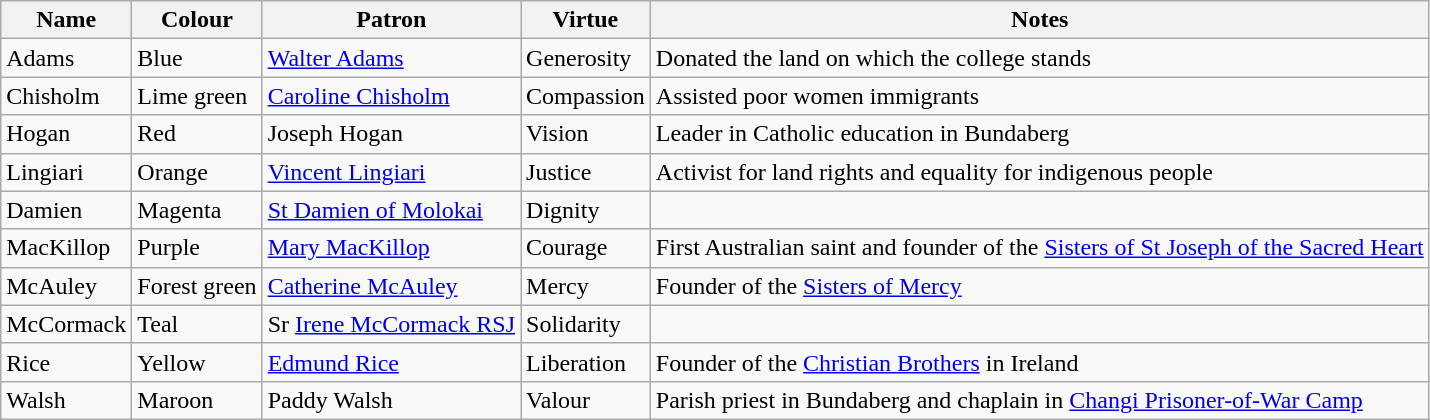<table class="wikitable">
<tr>
<th>Name</th>
<th>Colour</th>
<th>Patron</th>
<th>Virtue</th>
<th>Notes</th>
</tr>
<tr>
<td>Adams</td>
<td>Blue</td>
<td><a href='#'>Walter Adams</a></td>
<td>Generosity</td>
<td>Donated the land on which the college stands</td>
</tr>
<tr>
<td>Chisholm</td>
<td>Lime green</td>
<td><a href='#'>Caroline Chisholm</a></td>
<td>Compassion</td>
<td>Assisted poor women immigrants</td>
</tr>
<tr>
<td>Hogan</td>
<td>Red</td>
<td>Joseph Hogan</td>
<td>Vision</td>
<td>Leader in Catholic education in Bundaberg</td>
</tr>
<tr>
<td>Lingiari</td>
<td>Orange</td>
<td><a href='#'>Vincent Lingiari</a></td>
<td>Justice</td>
<td>Activist for land rights and equality for indigenous people</td>
</tr>
<tr>
<td>Damien</td>
<td>Magenta</td>
<td><a href='#'>St Damien of Molokai</a></td>
<td>Dignity</td>
<td></td>
</tr>
<tr>
<td>MacKillop</td>
<td>Purple</td>
<td><a href='#'>Mary MacKillop</a></td>
<td>Courage</td>
<td>First Australian saint and founder of the <a href='#'>Sisters of St Joseph of the Sacred Heart</a></td>
</tr>
<tr>
<td>McAuley</td>
<td>Forest green</td>
<td><a href='#'>Catherine McAuley</a></td>
<td>Mercy</td>
<td>Founder of the <a href='#'>Sisters of Mercy</a></td>
</tr>
<tr>
<td>McCormack</td>
<td>Teal</td>
<td>Sr <a href='#'>Irene McCormack RSJ</a></td>
<td>Solidarity</td>
<td></td>
</tr>
<tr>
<td>Rice</td>
<td>Yellow</td>
<td><a href='#'>Edmund Rice</a></td>
<td>Liberation</td>
<td>Founder of the <a href='#'>Christian Brothers</a> in Ireland</td>
</tr>
<tr>
<td>Walsh</td>
<td>Maroon</td>
<td>Paddy Walsh</td>
<td>Valour</td>
<td>Parish priest in Bundaberg and chaplain in <a href='#'>Changi Prisoner-of-War Camp</a></td>
</tr>
</table>
